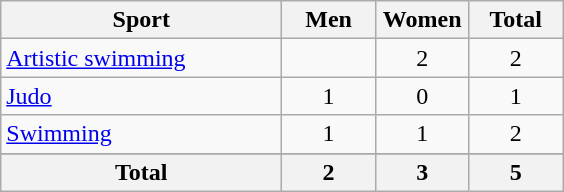<table class="wikitable sortable" style="text-align:center;">
<tr>
<th width=180>Sport</th>
<th width=55>Men</th>
<th width=55>Women</th>
<th width=55>Total</th>
</tr>
<tr>
<td align=left><a href='#'>Artistic swimming</a></td>
<td></td>
<td>2</td>
<td>2</td>
</tr>
<tr>
<td align=left><a href='#'>Judo</a></td>
<td>1</td>
<td>0</td>
<td>1</td>
</tr>
<tr>
<td align=left><a href='#'>Swimming</a></td>
<td>1</td>
<td>1</td>
<td>2</td>
</tr>
<tr>
</tr>
<tr class="sortbottom">
<th>Total</th>
<th>2</th>
<th>3</th>
<th>5</th>
</tr>
</table>
